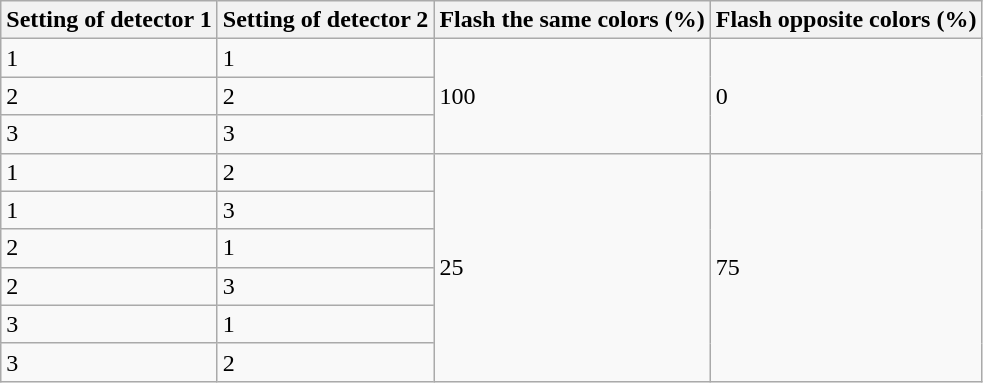<table class="wikitable">
<tr>
<th>Setting of detector 1</th>
<th>Setting of detector 2</th>
<th>Flash the same colors (%)</th>
<th>Flash opposite colors (%)</th>
</tr>
<tr>
<td>1</td>
<td>1</td>
<td rowspan="3">100</td>
<td rowspan="3">0</td>
</tr>
<tr>
<td>2</td>
<td>2</td>
</tr>
<tr>
<td>3</td>
<td>3</td>
</tr>
<tr>
<td>1</td>
<td>2</td>
<td rowspan="6">25</td>
<td rowspan="6">75</td>
</tr>
<tr>
<td>1</td>
<td>3</td>
</tr>
<tr>
<td>2</td>
<td>1</td>
</tr>
<tr>
<td>2</td>
<td>3</td>
</tr>
<tr>
<td>3</td>
<td>1</td>
</tr>
<tr>
<td>3</td>
<td>2</td>
</tr>
</table>
